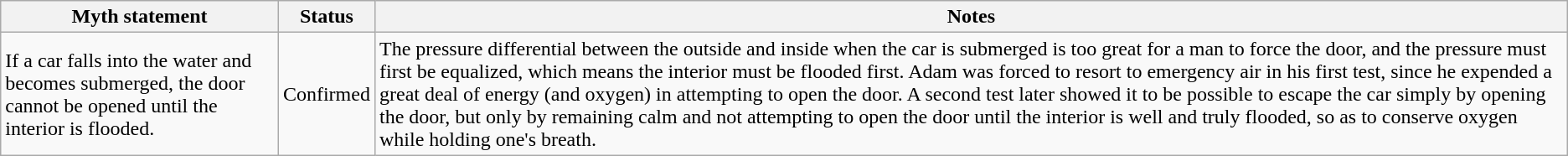<table class="wikitable plainrowheaders">
<tr>
<th>Myth statement</th>
<th>Status</th>
<th>Notes</th>
</tr>
<tr>
<td>If a car falls into the water and becomes submerged, the door cannot be opened until the interior is flooded.</td>
<td><span>Confirmed</span></td>
<td>The pressure differential between the outside and inside when the car is submerged is too great for a man to force the door, and the pressure must first be equalized, which means the interior must be flooded first. Adam was forced to resort to emergency air in his first test, since he expended a great deal of energy (and oxygen) in attempting to open the door. A second test later showed it to be possible to escape the car simply by opening the door, but only by remaining calm and not attempting to open the door until the interior is well and truly flooded, so as to conserve oxygen while holding one's breath.</td>
</tr>
</table>
